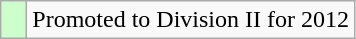<table class="wikitable">
<tr>
<td width=10px bgcolor="#ccffcc"></td>
<td>Promoted to Division II for 2012</td>
</tr>
</table>
